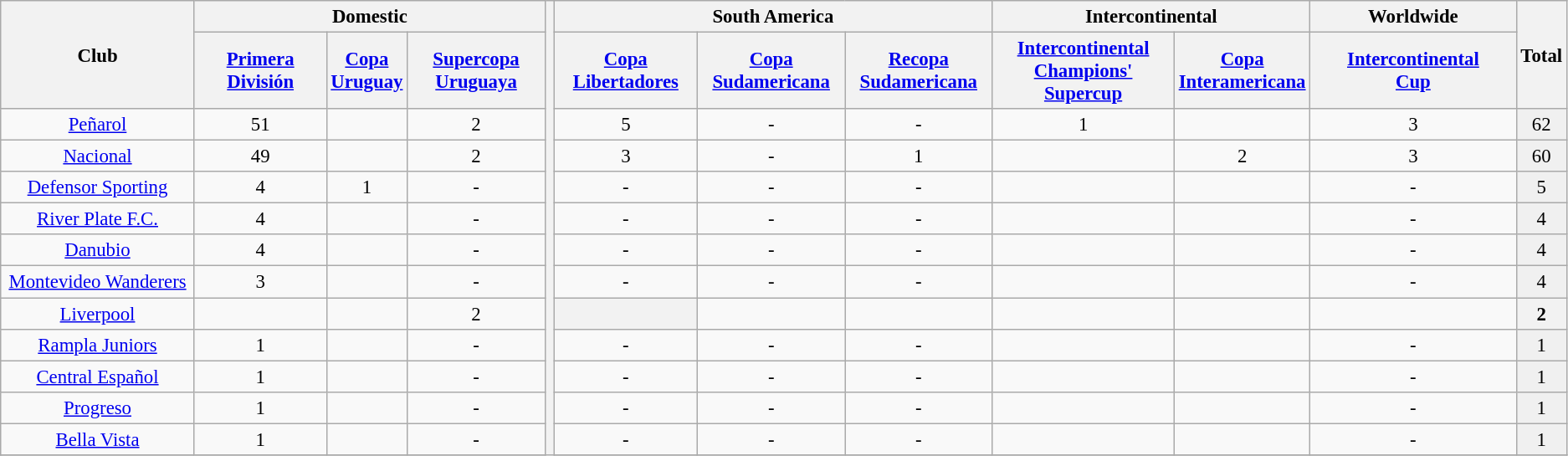<table class="wikitable" style="text-align: center; font-size:95%">
<tr>
<th rowspan=2 width=15% class="wikitable sortable">Club</th>
<th colspan="3" width="20%" class="unsortable">Domestic</th>
<th rowspan="23"></th>
<th colspan=3 width=20% class=unsortable>South America</th>
<th colspan=2 width=20% class=unsortable>Intercontinental</th>
<th colspan=1 width=20% class=unsortable>Worldwide</th>
<th rowspan=2 width=5% class=unsortable>Total</th>
</tr>
<tr>
<th class=sortable width=10%><a href='#'>Primera <br> División</a></th>
<th><a href='#'>Copa Uruguay</a></th>
<th class=sortable width=10%><a href='#'>Supercopa Uruguaya</a></th>
<th class=sortable width=10%><a href='#'>Copa <br> Libertadores</a></th>
<th class=sortable width=10%><a href='#'>Copa <br> Sudamericana</a></th>
<th class=sortable width=10%><a href='#'>Recopa <br> Sudamericana</a></th>
<th><a href='#'>Intercontinental Champions' Supercup</a></th>
<th><a href='#'>Copa Interamericana</a></th>
<th class=sortable width=10%><a href='#'>Intercontinental <br> Cup</a></th>
</tr>
<tr>
<td><a href='#'>Peñarol</a></td>
<td>51</td>
<td></td>
<td>2</td>
<td>5</td>
<td>-</td>
<td>-</td>
<td>1</td>
<td></td>
<td>3</td>
<td bgcolor=#F0F0F0>62</td>
</tr>
<tr>
<td><a href='#'>Nacional</a></td>
<td>49</td>
<td></td>
<td>2</td>
<td>3</td>
<td>-</td>
<td>1</td>
<td></td>
<td>2</td>
<td>3</td>
<td bgcolor=#F0F0F0>60</td>
</tr>
<tr>
<td><a href='#'>Defensor Sporting</a></td>
<td>4</td>
<td>1</td>
<td>-</td>
<td>-</td>
<td>-</td>
<td>-</td>
<td></td>
<td></td>
<td>-</td>
<td bgcolor=#F0F0F0>5</td>
</tr>
<tr>
<td><a href='#'>River Plate F.C.</a></td>
<td>4</td>
<td></td>
<td>-</td>
<td>-</td>
<td>-</td>
<td>-</td>
<td></td>
<td></td>
<td>-</td>
<td bgcolor=#F0F0F0>4</td>
</tr>
<tr>
<td><a href='#'>Danubio</a></td>
<td>4</td>
<td></td>
<td>-</td>
<td>-</td>
<td>-</td>
<td>-</td>
<td></td>
<td></td>
<td>-</td>
<td bgcolor=#F0F0F0>4</td>
</tr>
<tr>
<td><a href='#'> Montevideo Wanderers</a></td>
<td>3</td>
<td></td>
<td>-</td>
<td>-</td>
<td>-</td>
<td>-</td>
<td></td>
<td></td>
<td>-</td>
<td bgcolor=#F0F0F0>4</td>
</tr>
<tr>
<td><a href='#'>Liverpool</a></td>
<td></td>
<td></td>
<td>2</td>
<th></th>
<td></td>
<td></td>
<td></td>
<td></td>
<td></td>
<th>2</th>
</tr>
<tr>
<td><a href='#'>Rampla Juniors</a></td>
<td>1</td>
<td></td>
<td>-</td>
<td>-</td>
<td>-</td>
<td>-</td>
<td></td>
<td></td>
<td>-</td>
<td bgcolor=#F0F0F0>1</td>
</tr>
<tr>
<td><a href='#'>Central Español</a></td>
<td>1</td>
<td></td>
<td>-</td>
<td>-</td>
<td>-</td>
<td>-</td>
<td></td>
<td></td>
<td>-</td>
<td bgcolor=#F0F0F0>1</td>
</tr>
<tr>
<td><a href='#'>Progreso</a></td>
<td>1</td>
<td></td>
<td>-</td>
<td>-</td>
<td>-</td>
<td>-</td>
<td></td>
<td></td>
<td>-</td>
<td bgcolor=#F0F0F0>1</td>
</tr>
<tr>
<td><a href='#'>Bella Vista</a></td>
<td>1</td>
<td></td>
<td>-</td>
<td>-</td>
<td>-</td>
<td>-</td>
<td></td>
<td></td>
<td>-</td>
<td bgcolor=#F0F0F0>1</td>
</tr>
<tr>
</tr>
</table>
